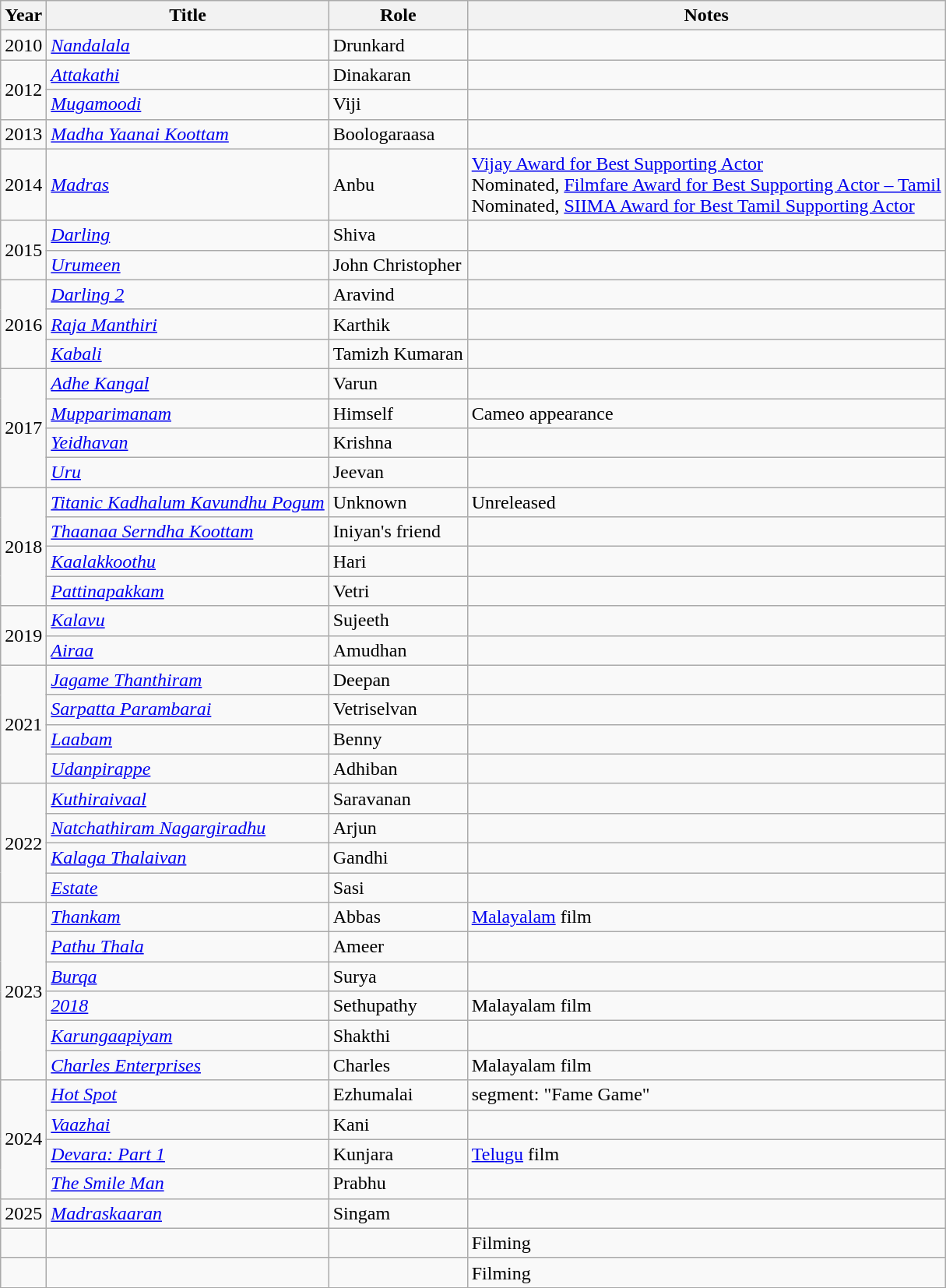<table class="wikitable sortable">
<tr>
<th>Year</th>
<th>Title</th>
<th>Role</th>
<th class="unsortable">Notes</th>
</tr>
<tr>
<td rowspan=1>2010</td>
<td><em><a href='#'>Nandalala</a></em></td>
<td>Drunkard</td>
<td></td>
</tr>
<tr>
<td rowspan=2>2012</td>
<td><em><a href='#'>Attakathi</a></em></td>
<td>Dinakaran</td>
<td></td>
</tr>
<tr>
<td><em><a href='#'>Mugamoodi</a></em></td>
<td>Viji</td>
<td></td>
</tr>
<tr>
<td>2013</td>
<td><em><a href='#'>Madha Yaanai Koottam</a></em></td>
<td>Boologaraasa</td>
<td></td>
</tr>
<tr>
<td>2014</td>
<td><em><a href='#'>Madras</a></em></td>
<td>Anbu</td>
<td><a href='#'>Vijay Award for Best Supporting Actor</a><br>Nominated, <a href='#'>Filmfare Award for Best Supporting Actor – Tamil</a><br>Nominated, <a href='#'>SIIMA Award for Best Tamil Supporting Actor</a></td>
</tr>
<tr>
<td rowspan=2>2015</td>
<td><em><a href='#'>Darling</a></em></td>
<td>Shiva</td>
<td></td>
</tr>
<tr>
<td><em><a href='#'>Urumeen</a></em></td>
<td>John Christopher</td>
<td></td>
</tr>
<tr>
<td rowspan=3>2016</td>
<td><em><a href='#'>Darling 2</a></em></td>
<td>Aravind</td>
<td></td>
</tr>
<tr>
<td><em><a href='#'>Raja Manthiri</a></em></td>
<td>Karthik</td>
<td></td>
</tr>
<tr>
<td><em><a href='#'>Kabali</a></em></td>
<td>Tamizh Kumaran</td>
<td></td>
</tr>
<tr>
<td rowspan=4>2017</td>
<td><em><a href='#'>Adhe Kangal</a></em></td>
<td>Varun</td>
<td></td>
</tr>
<tr>
<td><em><a href='#'>Mupparimanam</a></em></td>
<td>Himself</td>
<td>Cameo appearance</td>
</tr>
<tr>
<td><em><a href='#'>Yeidhavan</a></em></td>
<td>Krishna</td>
<td></td>
</tr>
<tr>
<td><em><a href='#'>Uru</a></em></td>
<td>Jeevan</td>
<td></td>
</tr>
<tr>
<td rowspan=4>2018</td>
<td><em><a href='#'>Titanic Kadhalum Kavundhu Pogum</a></em></td>
<td>Unknown</td>
<td>Unreleased</td>
</tr>
<tr>
<td><em><a href='#'>Thaanaa Serndha Koottam</a></em></td>
<td>Iniyan's friend</td>
<td></td>
</tr>
<tr>
<td><em><a href='#'>Kaalakkoothu</a></em></td>
<td>Hari</td>
<td></td>
</tr>
<tr>
<td><em><a href='#'>Pattinapakkam</a></em></td>
<td>Vetri</td>
<td></td>
</tr>
<tr>
<td rowspan=2>2019</td>
<td><em><a href='#'>Kalavu</a></em></td>
<td>Sujeeth</td>
<td></td>
</tr>
<tr>
<td><em><a href='#'>Airaa</a></em></td>
<td>Amudhan</td>
<td></td>
</tr>
<tr>
<td rowspan=4>2021</td>
<td><em><a href='#'>Jagame Thanthiram</a></em></td>
<td>Deepan</td>
<td></td>
</tr>
<tr>
<td><em><a href='#'>Sarpatta Parambarai</a></em></td>
<td>Vetriselvan</td>
<td></td>
</tr>
<tr>
<td><em><a href='#'>Laabam</a></em></td>
<td>Benny</td>
<td></td>
</tr>
<tr>
<td><em><a href='#'>Udanpirappe</a></em></td>
<td>Adhiban</td>
<td></td>
</tr>
<tr>
<td rowspan=4>2022</td>
<td><em><a href='#'>Kuthiraivaal</a></em></td>
<td>Saravanan</td>
<td></td>
</tr>
<tr>
<td><em><a href='#'>Natchathiram Nagargiradhu</a></em></td>
<td>Arjun</td>
<td></td>
</tr>
<tr>
<td><em><a href='#'>Kalaga Thalaivan</a></em></td>
<td>Gandhi</td>
<td></td>
</tr>
<tr>
<td><em><a href='#'>Estate</a></em></td>
<td>Sasi</td>
<td></td>
</tr>
<tr>
<td rowspan=6>2023</td>
<td><em><a href='#'>Thankam</a></em></td>
<td>Abbas</td>
<td><a href='#'>Malayalam</a> film</td>
</tr>
<tr>
<td><em><a href='#'>Pathu Thala</a></em></td>
<td>Ameer</td>
<td></td>
</tr>
<tr>
<td><em><a href='#'>Burqa</a></em></td>
<td>Surya</td>
<td></td>
</tr>
<tr>
<td><em><a href='#'>2018</a></em></td>
<td>Sethupathy</td>
<td>Malayalam film</td>
</tr>
<tr>
<td><em><a href='#'>Karungaapiyam</a></em></td>
<td>Shakthi</td>
<td></td>
</tr>
<tr>
<td><em><a href='#'>Charles Enterprises</a></em></td>
<td>Charles</td>
<td>Malayalam film</td>
</tr>
<tr>
<td rowspan="4">2024</td>
<td><em><a href='#'>Hot Spot</a></em></td>
<td>Ezhumalai</td>
<td>segment: "Fame Game"</td>
</tr>
<tr>
<td><em><a href='#'>Vaazhai</a></em></td>
<td>Kani</td>
<td></td>
</tr>
<tr>
<td><em><a href='#'>Devara: Part 1</a></em></td>
<td>Kunjara</td>
<td><a href='#'>Telugu</a> film</td>
</tr>
<tr>
<td><em><a href='#'>The Smile Man</a></em></td>
<td>Prabhu</td>
<td></td>
</tr>
<tr>
<td>2025</td>
<td><em><a href='#'>Madraskaaran</a></em></td>
<td>Singam</td>
<td></td>
</tr>
<tr>
<td></td>
<td></td>
<td></td>
<td>Filming</td>
</tr>
<tr>
<td></td>
<td></td>
<td></td>
<td>Filming</td>
</tr>
<tr>
</tr>
</table>
